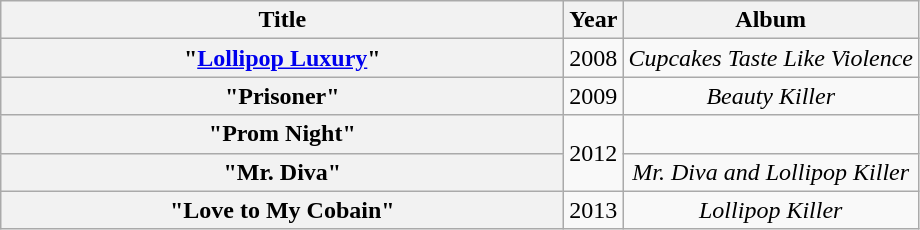<table class="wikitable plainrowheaders" style="text-align:center;" border="1">
<tr>
<th scope="col" style="width:23em;">Title</th>
<th scope="col">Year</th>
<th scope="col">Album</th>
</tr>
<tr>
<th scope="row">"<a href='#'>Lollipop Luxury</a>"</th>
<td>2008</td>
<td><em>Cupcakes Taste Like Violence</em></td>
</tr>
<tr>
<th scope="row">"Prisoner"</th>
<td>2009</td>
<td><em>Beauty Killer</em></td>
</tr>
<tr>
<th scope="row">"Prom Night"</th>
<td rowspan="2">2012</td>
<td></td>
</tr>
<tr>
<th scope="row">"Mr. Diva"</th>
<td><em>Mr. Diva and Lollipop Killer</em></td>
</tr>
<tr>
<th scope="row">"Love to My Cobain"</th>
<td>2013</td>
<td><em>Lollipop Killer</em></td>
</tr>
</table>
